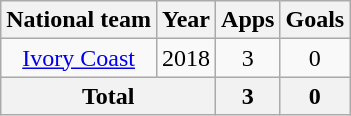<table class="wikitable" style="text-align:center">
<tr>
<th>National team</th>
<th>Year</th>
<th>Apps</th>
<th>Goals</th>
</tr>
<tr>
<td><a href='#'>Ivory Coast</a></td>
<td>2018</td>
<td>3</td>
<td>0</td>
</tr>
<tr>
<th colspan="2">Total</th>
<th>3</th>
<th>0</th>
</tr>
</table>
